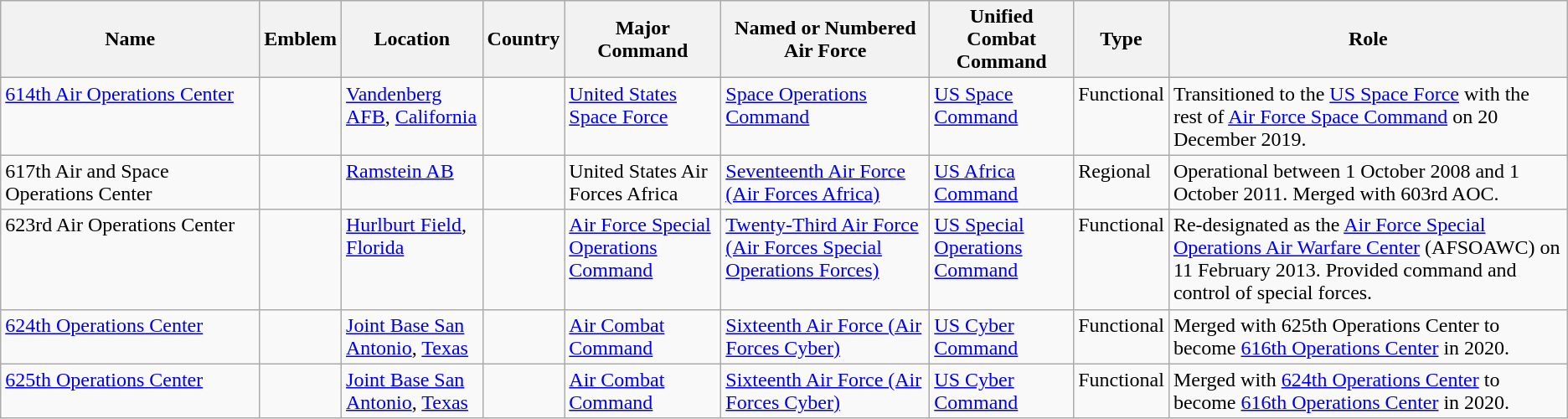<table class="wikitable sortable">
<tr>
<th>Name</th>
<th>Emblem</th>
<th>Location</th>
<th>Country</th>
<th>Major Command</th>
<th>Named or Numbered Air Force</th>
<th>Unified Combat Command</th>
<th>Type</th>
<th>Role</th>
</tr>
<tr valign="top">
<td style="white-space: nowrap;"><a href='#'>614th Air Operations Center</a></td>
<td></td>
<td><a href='#'>Vandenberg AFB</a>, <a href='#'>California</a></td>
<td style="white-space: nowrap;"></td>
<td><a href='#'>United States Space Force</a></td>
<td><a href='#'>Space Operations Command</a></td>
<td><a href='#'>US Space Command</a></td>
<td>Functional</td>
<td>Transitioned to the <a href='#'>US Space Force</a> with the rest of <a href='#'>Air Force Space Command</a> on 20 December 2019.</td>
</tr>
<tr valign="top">
<td>617th Air and Space Operations Center</td>
<td></td>
<td><a href='#'>Ramstein AB</a></td>
<td></td>
<td>United States Air Forces Africa</td>
<td><a href='#'>Seventeenth Air Force (Air Forces Africa)</a></td>
<td><a href='#'>US Africa Command</a></td>
<td>Regional</td>
<td>Operational between 1 October 2008 and 1 October 2011. Merged with 603rd AOC.</td>
</tr>
<tr valign="top">
<td>623rd Air Operations Center</td>
<td></td>
<td><a href='#'>Hurlburt Field</a>, <a href='#'>Florida</a></td>
<td></td>
<td><a href='#'>Air Force Special Operations Command</a></td>
<td><a href='#'>Twenty-Third Air Force (Air Forces Special Operations Forces)</a></td>
<td><a href='#'>US Special Operations Command</a></td>
<td>Functional</td>
<td>Re-designated  as the <a href='#'>Air Force Special Operations Air Warfare Center</a> (AFSOAWC) on 11 February 2013. Provided command and control of special forces.</td>
</tr>
<tr valign="top">
<td><a href='#'>624th Operations Center</a></td>
<td></td>
<td><a href='#'>Joint Base San Antonio</a>, <a href='#'>Texas</a></td>
<td></td>
<td><a href='#'>Air Combat Command</a></td>
<td><a href='#'>Sixteenth Air Force (Air Forces Cyber)</a></td>
<td><a href='#'>US Cyber Command</a></td>
<td>Functional</td>
<td>Merged with 625th Operations Center to become <a href='#'>616th Operations Center</a> in 2020.</td>
</tr>
<tr valign="top">
<td><a href='#'>625th Operations Center</a></td>
<td></td>
<td><a href='#'>Joint Base San Antonio</a>, <a href='#'>Texas</a></td>
<td></td>
<td><a href='#'>Air Combat Command</a></td>
<td><a href='#'>Sixteenth Air Force (Air Forces Cyber)</a></td>
<td><a href='#'>US Cyber Command</a></td>
<td>Functional</td>
<td>Merged with <a href='#'>624th Operations Center</a> to become <a href='#'>616th Operations Center</a> in 2020.</td>
</tr>
</table>
